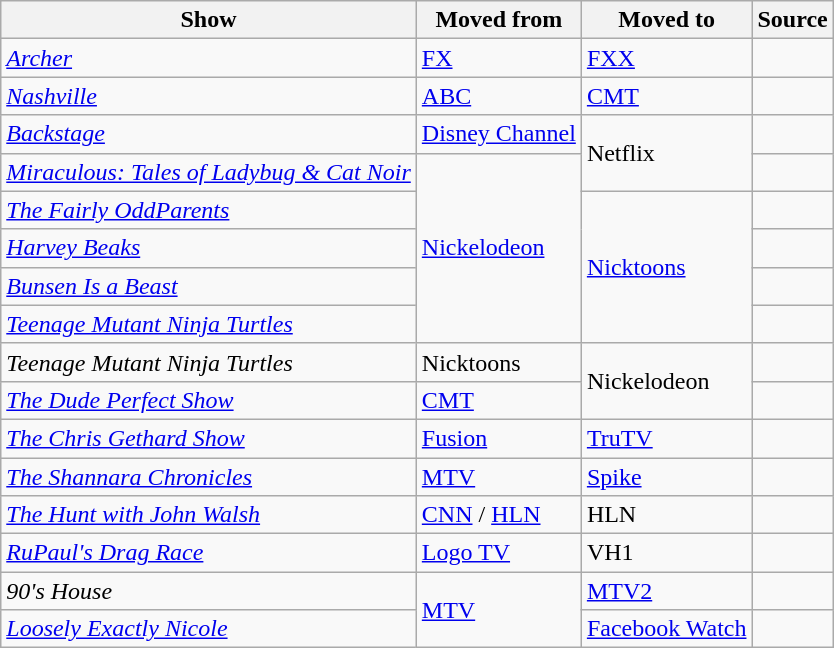<table class="wikitable sortable">
<tr ">
<th>Show</th>
<th>Moved from</th>
<th>Moved to</th>
<th>Source</th>
</tr>
<tr>
<td><em><a href='#'>Archer</a></em></td>
<td><a href='#'>FX</a></td>
<td><a href='#'>FXX</a></td>
<td></td>
</tr>
<tr>
<td><em><a href='#'>Nashville</a></em></td>
<td><a href='#'>ABC</a></td>
<td><a href='#'>CMT</a></td>
<td></td>
</tr>
<tr>
<td><em><a href='#'>Backstage</a></em></td>
<td><a href='#'>Disney Channel</a></td>
<td rowspan=2>Netflix</td>
<td></td>
</tr>
<tr>
<td><em><a href='#'>Miraculous: Tales of Ladybug & Cat Noir</a></em></td>
<td rowspan="5"><a href='#'>Nickelodeon</a></td>
<td></td>
</tr>
<tr>
<td><em><a href='#'>The Fairly OddParents</a></em></td>
<td rowspan=4><a href='#'>Nicktoons</a></td>
<td></td>
</tr>
<tr>
<td><em><a href='#'>Harvey Beaks</a></em></td>
<td></td>
</tr>
<tr>
<td><em><a href='#'>Bunsen Is a Beast</a></em></td>
<td></td>
</tr>
<tr>
<td><em><a href='#'>Teenage Mutant Ninja Turtles</a></em></td>
<td></td>
</tr>
<tr>
<td><em>Teenage Mutant Ninja Turtles</em></td>
<td>Nicktoons</td>
<td rowspan=2>Nickelodeon</td>
<td></td>
</tr>
<tr>
<td><em><a href='#'>The Dude Perfect Show</a></em></td>
<td><a href='#'>CMT</a></td>
<td></td>
</tr>
<tr>
<td><em><a href='#'>The Chris Gethard Show</a></em></td>
<td><a href='#'>Fusion</a></td>
<td><a href='#'>TruTV</a></td>
<td></td>
</tr>
<tr>
<td><em><a href='#'>The Shannara Chronicles</a></em></td>
<td><a href='#'>MTV</a></td>
<td><a href='#'>Spike</a></td>
<td></td>
</tr>
<tr>
<td><em><a href='#'>The Hunt with John Walsh</a></em></td>
<td><a href='#'>CNN</a> / <a href='#'>HLN</a></td>
<td>HLN</td>
<td></td>
</tr>
<tr>
<td><em><a href='#'>RuPaul's Drag Race</a></em></td>
<td><a href='#'>Logo TV</a></td>
<td>VH1</td>
<td></td>
</tr>
<tr>
<td><em>90's House</em></td>
<td rowspan="2"><a href='#'>MTV</a></td>
<td><a href='#'>MTV2</a></td>
<td></td>
</tr>
<tr>
<td><em><a href='#'>Loosely Exactly Nicole</a></em></td>
<td><a href='#'>Facebook Watch</a></td>
<td></td>
</tr>
</table>
